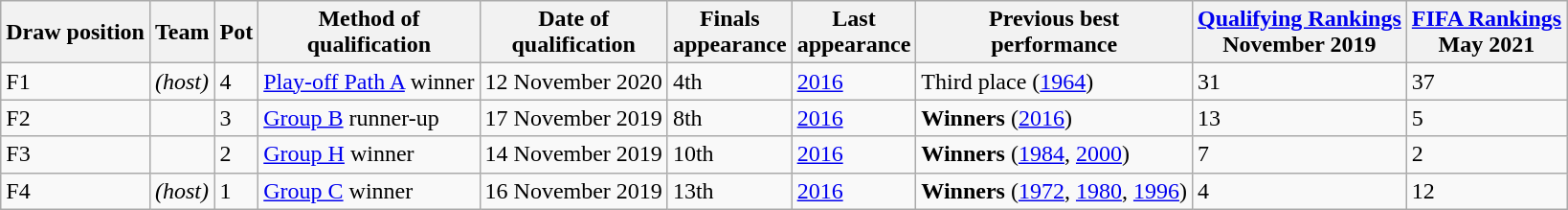<table class="wikitable sortable">
<tr>
<th>Draw posi­tion</th>
<th>Team</th>
<th>Pot</th>
<th>Method of<br>quali­fication</th>
<th>Date of<br>quali­fication</th>
<th data-sort-type="number">Finals<br>appea­rance</th>
<th>Last<br>appea­rance</th>
<th>Previous best<br>perfor­mance</th>
<th><a href='#'>Qualifying Rankings</a><br>November 2019</th>
<th><a href='#'>FIFA Rankings</a><br>May 2021</th>
</tr>
<tr>
<td>F1</td>
<td style="white-space:nowrap"> <em>(host)</em></td>
<td>4</td>
<td><a href='#'>Play-off Path A</a> winner</td>
<td>12 November 2020</td>
<td>4th</td>
<td><a href='#'>2016</a></td>
<td data-sort-value="3">Third place (<a href='#'>1964</a>)</td>
<td>31</td>
<td>37</td>
</tr>
<tr>
<td>F2</td>
<td style="white-space:nowrap"></td>
<td>3</td>
<td><a href='#'>Group B</a> runner-up</td>
<td>17 November 2019</td>
<td>8th</td>
<td><a href='#'>2016</a></td>
<td data-sort-value="1"><strong>Winners</strong> (<a href='#'>2016</a>)</td>
<td>13</td>
<td>5</td>
</tr>
<tr>
<td>F3</td>
<td style="white-space:nowrap"></td>
<td>2</td>
<td><a href='#'>Group H</a> winner</td>
<td>14 November 2019</td>
<td>10th</td>
<td><a href='#'>2016</a></td>
<td data-sort-value="1"><strong>Winners</strong> (<a href='#'>1984</a>, <a href='#'>2000</a>)</td>
<td>7</td>
<td>2</td>
</tr>
<tr>
<td>F4</td>
<td style="white-space:nowrap"> <em>(host)</em></td>
<td>1</td>
<td><a href='#'>Group C</a> winner</td>
<td>16 November 2019</td>
<td>13th</td>
<td><a href='#'>2016</a></td>
<td data-sort-value="1"><strong>Winners</strong> (<a href='#'>1972</a>, <a href='#'>1980</a>, <a href='#'>1996</a>)</td>
<td>4</td>
<td>12</td>
</tr>
</table>
